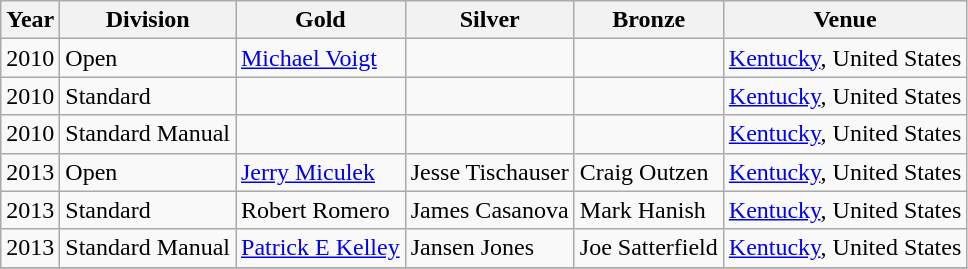<table class="wikitable sortable" style="text-align: left;">
<tr>
<th>Year</th>
<th>Division</th>
<th> Gold</th>
<th> Silver</th>
<th> Bronze</th>
<th>Venue</th>
</tr>
<tr>
<td>2010</td>
<td>Open</td>
<td><a href='#'>Michael Voigt</a></td>
<td></td>
<td></td>
<td><a href='#'>Kentucky</a>, United States</td>
</tr>
<tr>
<td>2010</td>
<td>Standard</td>
<td></td>
<td></td>
<td></td>
<td><a href='#'>Kentucky</a>, United States</td>
</tr>
<tr>
<td>2010</td>
<td>Standard Manual</td>
<td></td>
<td></td>
<td></td>
<td><a href='#'>Kentucky</a>, United States</td>
</tr>
<tr>
<td>2013</td>
<td>Open</td>
<td> <a href='#'>Jerry Miculek</a></td>
<td> Jesse Tischauser</td>
<td> Craig Outzen</td>
<td><a href='#'>Kentucky</a>, United States</td>
</tr>
<tr>
<td>2013</td>
<td>Standard</td>
<td> Robert Romero</td>
<td> James Casanova</td>
<td> Mark Hanish</td>
<td><a href='#'>Kentucky</a>, United States</td>
</tr>
<tr>
<td>2013</td>
<td>Standard Manual</td>
<td> <a href='#'>Patrick E Kelley</a></td>
<td> Jansen Jones</td>
<td> Joe Satterfield</td>
<td><a href='#'>Kentucky</a>, United States</td>
</tr>
<tr>
</tr>
</table>
